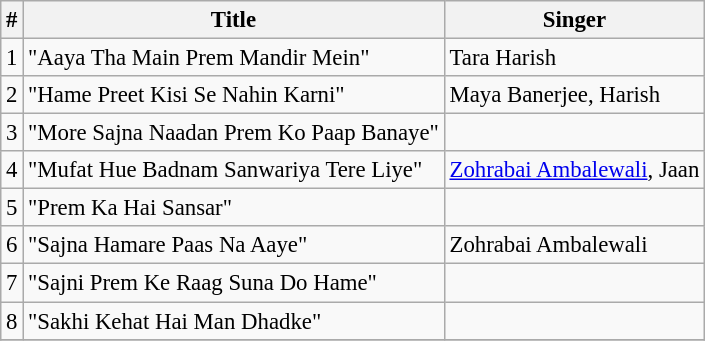<table class="wikitable" style="font-size:95%;">
<tr>
<th>#</th>
<th>Title</th>
<th>Singer</th>
</tr>
<tr>
<td>1</td>
<td>"Aaya Tha Main Prem Mandir Mein"</td>
<td>Tara Harish</td>
</tr>
<tr>
<td>2</td>
<td>"Hame Preet Kisi Se Nahin Karni"</td>
<td>Maya Banerjee, Harish</td>
</tr>
<tr>
<td>3</td>
<td>"More Sajna Naadan Prem Ko Paap Banaye"</td>
<td></td>
</tr>
<tr>
<td>4</td>
<td>"Mufat Hue Badnam Sanwariya Tere Liye"</td>
<td><a href='#'>Zohrabai Ambalewali</a>, Jaan</td>
</tr>
<tr>
<td>5</td>
<td>"Prem Ka Hai Sansar"</td>
<td></td>
</tr>
<tr>
<td>6</td>
<td>"Sajna Hamare Paas Na Aaye"</td>
<td>Zohrabai Ambalewali</td>
</tr>
<tr>
<td>7</td>
<td>"Sajni Prem Ke Raag Suna Do Hame"</td>
<td></td>
</tr>
<tr>
<td>8</td>
<td>"Sakhi Kehat Hai Man Dhadke"</td>
<td></td>
</tr>
<tr>
</tr>
</table>
